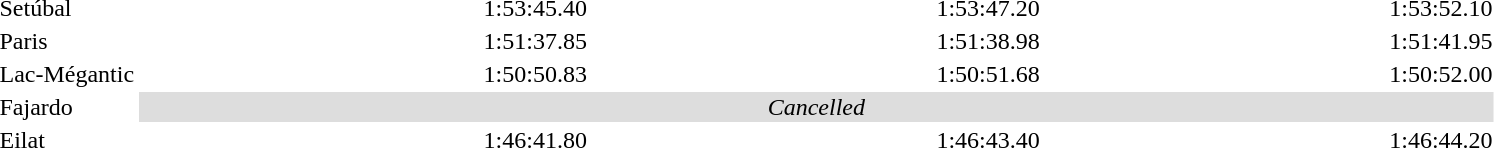<table>
<tr>
<td>Setúbal</td>
<td width=225></td>
<td>1:53:45.40</td>
<td width=225></td>
<td>1:53:47.20</td>
<td width=225></td>
<td>1:53:52.10</td>
</tr>
<tr>
<td>Paris</td>
<td width=225></td>
<td>1:51:37.85</td>
<td width=225></td>
<td>1:51:38.98</td>
<td width=225></td>
<td>1:51:41.95</td>
</tr>
<tr>
<td>Lac-Mégantic</td>
<td width=225></td>
<td>1:50:50.83</td>
<td width=225></td>
<td>1:50:51.68</td>
<td width=225></td>
<td>1:50:52.00</td>
</tr>
<tr>
<td>Fajardo</td>
<td bgcolor="#DDDDDD" align=center colspan=6><em>Cancelled</em></td>
</tr>
<tr>
<td>Eilat</td>
<td width=225></td>
<td>1:46:41.80</td>
<td width=225></td>
<td>1:46:43.40</td>
<td width=225></td>
<td>1:46:44.20</td>
</tr>
</table>
